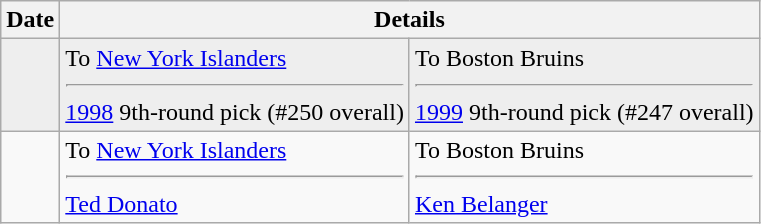<table class="wikitable">
<tr>
<th>Date</th>
<th colspan="2">Details</th>
</tr>
<tr style="background:#eee;">
<td></td>
<td valign="top">To <a href='#'>New York Islanders</a><hr><a href='#'>1998</a> 9th-round pick (#250 overall)</td>
<td valign="top">To Boston Bruins<hr><a href='#'>1999</a> 9th-round pick (#247 overall)</td>
</tr>
<tr>
<td></td>
<td valign="top">To <a href='#'>New York Islanders</a><hr><a href='#'>Ted Donato</a></td>
<td valign="top">To Boston Bruins<hr><a href='#'>Ken Belanger</a></td>
</tr>
</table>
